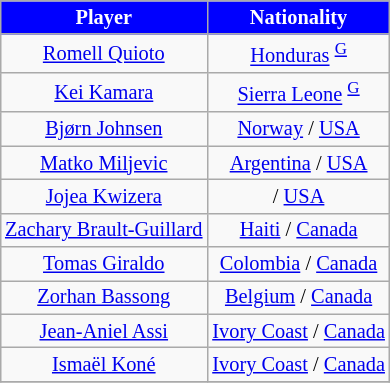<table class="wikitable" style="text-align:center; margin-left:1em; font-size:85%;">
<tr>
<th style="background:#00f; color:white; text-align:center;">Player</th>
<th style="background:#00f; color:white; text-align:center;">Nationality</th>
</tr>
<tr>
<td><a href='#'>Romell Quioto</a></td>
<td> <a href='#'>Honduras</a> <sup><a href='#'>G</a></sup></td>
</tr>
<tr>
<td><a href='#'>Kei Kamara</a></td>
<td> <a href='#'>Sierra Leone</a> <sup><a href='#'>G</a></sup></td>
</tr>
<tr>
<td><a href='#'>Bjørn Johnsen</a></td>
<td> <a href='#'>Norway</a> /  <a href='#'>USA</a></td>
</tr>
<tr>
<td><a href='#'>Matko Miljevic</a></td>
<td> <a href='#'>Argentina</a> /  <a href='#'>USA</a></td>
</tr>
<tr>
<td><a href='#'>Jojea Kwizera</a></td>
<td> /  <a href='#'>USA</a></td>
</tr>
<tr>
<td><a href='#'>Zachary Brault-Guillard</a></td>
<td> <a href='#'>Haiti</a> /  <a href='#'>Canada</a></td>
</tr>
<tr>
<td><a href='#'>Tomas Giraldo</a></td>
<td> <a href='#'>Colombia</a> /  <a href='#'>Canada</a></td>
</tr>
<tr>
<td><a href='#'>Zorhan Bassong</a></td>
<td> <a href='#'>Belgium</a> /  <a href='#'>Canada</a></td>
</tr>
<tr>
<td><a href='#'>Jean-Aniel Assi</a></td>
<td> <a href='#'>Ivory Coast</a> /  <a href='#'>Canada</a></td>
</tr>
<tr>
<td><a href='#'>Ismaël Koné</a></td>
<td> <a href='#'>Ivory Coast</a> /  <a href='#'>Canada</a></td>
</tr>
<tr>
</tr>
</table>
